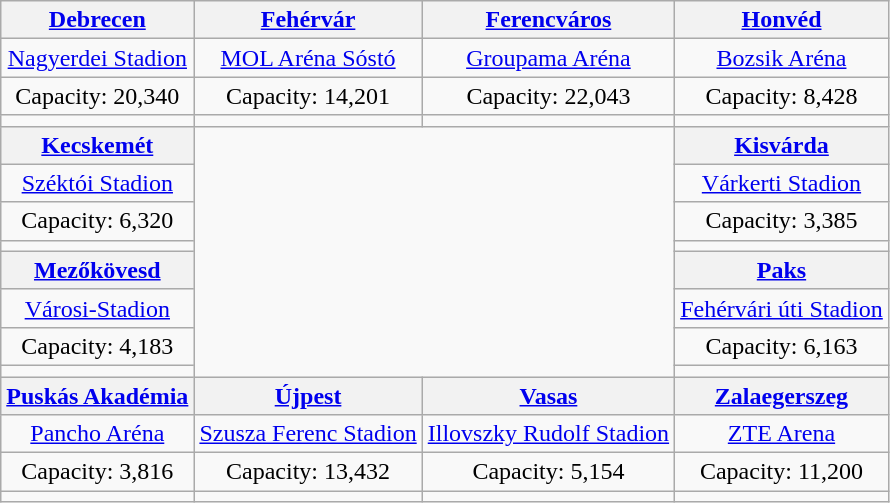<table class="wikitable" style="text-align:center;">
<tr>
<th><a href='#'>Debrecen</a></th>
<th><a href='#'>Fehérvár</a></th>
<th><a href='#'>Ferencváros</a></th>
<th><a href='#'>Honvéd</a></th>
</tr>
<tr>
<td><a href='#'>Nagyerdei Stadion</a></td>
<td><a href='#'>MOL Aréna Sóstó</a></td>
<td><a href='#'>Groupama Aréna</a></td>
<td><a href='#'>Bozsik Aréna</a></td>
</tr>
<tr>
<td>Capacity: 20,340</td>
<td>Capacity: 14,201</td>
<td>Capacity: 22,043</td>
<td>Capacity: 8,428</td>
</tr>
<tr>
<td></td>
<td></td>
<td></td>
<td></td>
</tr>
<tr>
<th><a href='#'>Kecskemét</a></th>
<td colspan="2" rowspan="8"><br>
</td>
<th><a href='#'>Kisvárda</a></th>
</tr>
<tr>
<td><a href='#'>Széktói Stadion</a></td>
<td><a href='#'>Várkerti Stadion</a></td>
</tr>
<tr>
<td>Capacity: 6,320</td>
<td>Capacity: 3,385</td>
</tr>
<tr>
<td></td>
<td></td>
</tr>
<tr>
<th><a href='#'>Mezőkövesd</a></th>
<th><a href='#'>Paks</a></th>
</tr>
<tr>
<td><a href='#'>Városi-Stadion</a></td>
<td><a href='#'>Fehérvári úti Stadion</a></td>
</tr>
<tr>
<td>Capacity: 4,183</td>
<td>Capacity: 6,163</td>
</tr>
<tr>
<td></td>
<td></td>
</tr>
<tr>
<th><a href='#'>Puskás Akadémia</a></th>
<th><a href='#'>Újpest</a></th>
<th><a href='#'>Vasas</a></th>
<th><a href='#'>Zalaegerszeg</a></th>
</tr>
<tr>
<td><a href='#'>Pancho Aréna</a></td>
<td><a href='#'>Szusza Ferenc Stadion</a></td>
<td><a href='#'>Illovszky Rudolf Stadion</a></td>
<td><a href='#'>ZTE Arena</a></td>
</tr>
<tr>
<td>Capacity: 3,816</td>
<td>Capacity: 13,432</td>
<td>Capacity: 5,154</td>
<td>Capacity: 11,200</td>
</tr>
<tr>
<td></td>
<td></td>
<td></td>
<td></td>
</tr>
</table>
